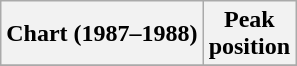<table class="wikitable plainrowheaders"  style="text-align:center">
<tr>
<th scope="col">Chart (1987–1988)</th>
<th scope="col">Peak<br>position</th>
</tr>
<tr>
</tr>
</table>
